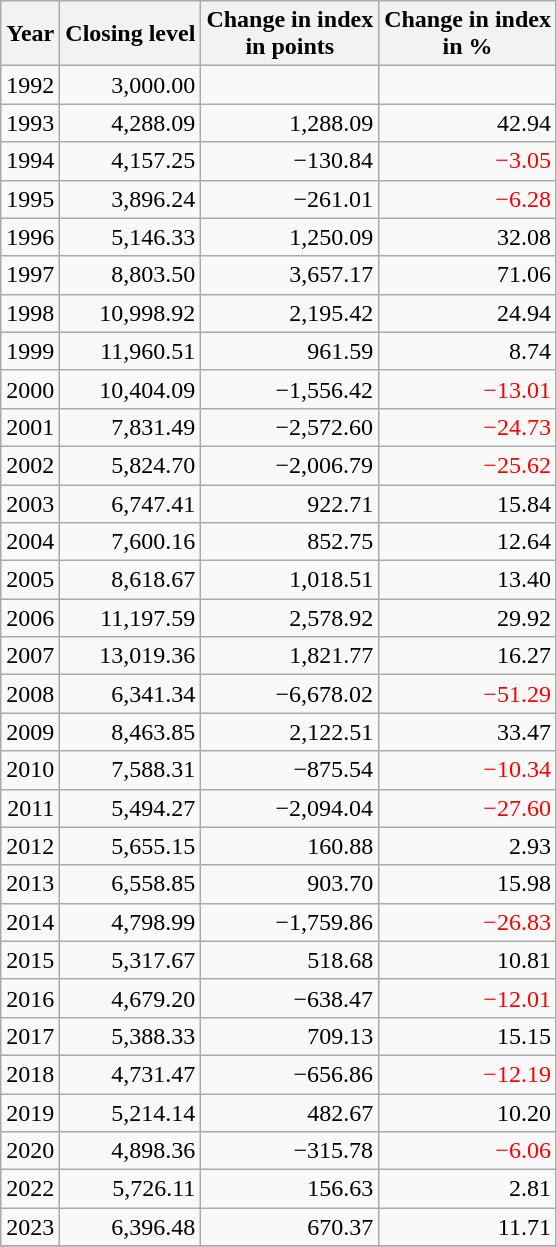<table class="wikitable sortable" style="text-align:right">
<tr>
<th>Year</th>
<th>Closing level</th>
<th>Change in index<br>in points</th>
<th>Change in index<br>in %</th>
</tr>
<tr>
<td>1992</td>
<td>3,000.00</td>
<td></td>
<td></td>
</tr>
<tr>
<td>1993</td>
<td>4,288.09</td>
<td>1,288.09</td>
<td>42.94</td>
</tr>
<tr>
<td>1994</td>
<td>4,157.25</td>
<td>−130.84</td>
<td style="color:red">−3.05</td>
</tr>
<tr>
<td>1995</td>
<td>3,896.24</td>
<td>−261.01</td>
<td style="color:red">−6.28</td>
</tr>
<tr>
<td>1996</td>
<td>5,146.33</td>
<td>1,250.09</td>
<td>32.08</td>
</tr>
<tr>
<td>1997</td>
<td>8,803.50</td>
<td>3,657.17</td>
<td>71.06</td>
</tr>
<tr>
<td>1998</td>
<td>10,998.92</td>
<td>2,195.42</td>
<td>24.94</td>
</tr>
<tr>
<td>1999</td>
<td>11,960.51</td>
<td>961.59</td>
<td>8.74</td>
</tr>
<tr>
<td>2000</td>
<td>10,404.09</td>
<td>−1,556.42</td>
<td style="color:red">−13.01</td>
</tr>
<tr>
<td>2001</td>
<td>7,831.49</td>
<td>−2,572.60</td>
<td style="color:red">−24.73</td>
</tr>
<tr>
<td>2002</td>
<td>5,824.70</td>
<td>−2,006.79</td>
<td style="color:red">−25.62</td>
</tr>
<tr>
<td>2003</td>
<td>6,747.41</td>
<td>922.71</td>
<td>15.84</td>
</tr>
<tr>
<td>2004</td>
<td>7,600.16</td>
<td>852.75</td>
<td>12.64</td>
</tr>
<tr>
<td>2005</td>
<td>8,618.67</td>
<td>1,018.51</td>
<td>13.40</td>
</tr>
<tr>
<td>2006</td>
<td>11,197.59</td>
<td>2,578.92</td>
<td>29.92</td>
</tr>
<tr>
<td>2007</td>
<td>13,019.36</td>
<td>1,821.77</td>
<td>16.27</td>
</tr>
<tr>
<td>2008</td>
<td>6,341.34</td>
<td>−6,678.02</td>
<td style="color:red">−51.29</td>
</tr>
<tr>
<td>2009</td>
<td>8,463.85</td>
<td>2,122.51</td>
<td>33.47</td>
</tr>
<tr>
<td>2010</td>
<td>7,588.31</td>
<td>−875.54</td>
<td style="color:red">−10.34</td>
</tr>
<tr>
<td>2011</td>
<td>5,494.27</td>
<td>−2,094.04</td>
<td style="color:red">−27.60</td>
</tr>
<tr>
<td>2012</td>
<td>5,655.15</td>
<td>160.88</td>
<td>2.93</td>
</tr>
<tr>
<td>2013</td>
<td>6,558.85</td>
<td>903.70</td>
<td>15.98</td>
</tr>
<tr>
<td>2014</td>
<td>4,798.99</td>
<td>−1,759.86</td>
<td style="color:red">−26.83</td>
</tr>
<tr>
<td>2015</td>
<td>5,317.67</td>
<td>518.68</td>
<td>10.81</td>
</tr>
<tr>
<td>2016</td>
<td>4,679.20</td>
<td>−638.47</td>
<td style="color:red">−12.01</td>
</tr>
<tr>
<td>2017</td>
<td>5,388.33</td>
<td>709.13</td>
<td>15.15</td>
</tr>
<tr>
<td>2018</td>
<td>4,731.47</td>
<td>−656.86</td>
<td style="color:red">−12.19</td>
</tr>
<tr>
<td>2019</td>
<td>5,214.14</td>
<td>482.67</td>
<td>10.20</td>
</tr>
<tr>
<td>2020</td>
<td>4,898.36</td>
<td>−315.78</td>
<td style="color:red">−6.06</td>
</tr>
<tr>
<td>2022</td>
<td>5,726.11</td>
<td>156.63</td>
<td>2.81</td>
</tr>
<tr>
<td>2023</td>
<td>6,396.48</td>
<td>670.37</td>
<td>11.71</td>
</tr>
<tr>
</tr>
</table>
